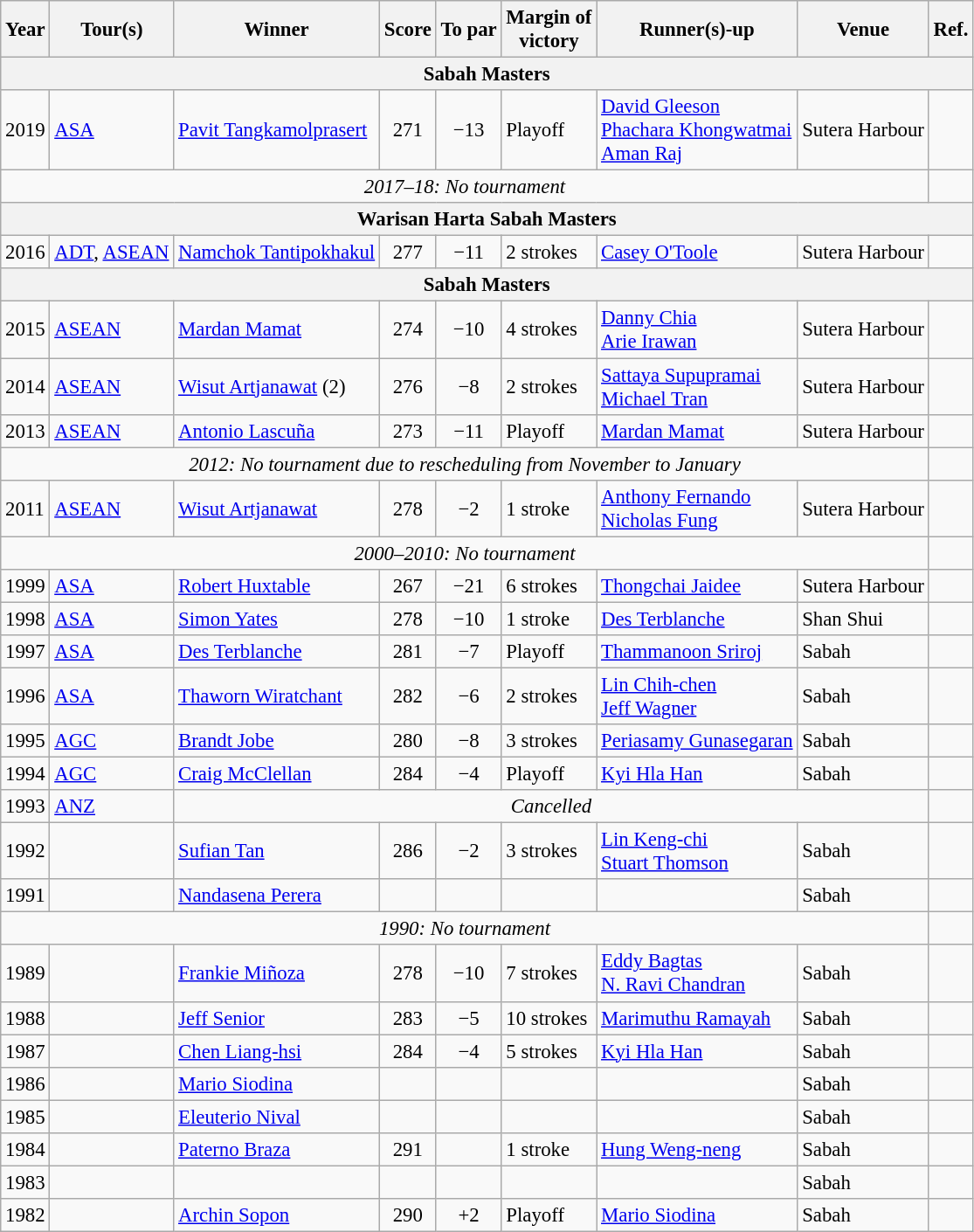<table class="wikitable" style="font-size:95%">
<tr>
<th>Year</th>
<th>Tour(s)</th>
<th>Winner</th>
<th>Score</th>
<th>To par</th>
<th>Margin of<br>victory</th>
<th>Runner(s)-up</th>
<th>Venue</th>
<th>Ref.</th>
</tr>
<tr>
<th colspan=9>Sabah Masters</th>
</tr>
<tr>
<td>2019</td>
<td><a href='#'>ASA</a></td>
<td> <a href='#'>Pavit Tangkamolprasert</a></td>
<td align=center>271</td>
<td align=center>−13</td>
<td>Playoff</td>
<td> <a href='#'>David Gleeson</a><br> <a href='#'>Phachara Khongwatmai</a><br> <a href='#'>Aman Raj</a></td>
<td>Sutera Harbour</td>
<td></td>
</tr>
<tr>
<td colspan=8 align=center><em>2017–18: No tournament</em></td>
</tr>
<tr>
<th colspan=9>Warisan Harta Sabah Masters</th>
</tr>
<tr>
<td>2016</td>
<td><a href='#'>ADT</a>, <a href='#'>ASEAN</a></td>
<td> <a href='#'>Namchok Tantipokhakul</a></td>
<td align=center>277</td>
<td align=center>−11</td>
<td>2 strokes</td>
<td> <a href='#'>Casey O'Toole</a></td>
<td>Sutera Harbour</td>
<td></td>
</tr>
<tr>
<th colspan=9>Sabah Masters</th>
</tr>
<tr>
<td>2015</td>
<td><a href='#'>ASEAN</a></td>
<td> <a href='#'>Mardan Mamat</a></td>
<td align=center>274</td>
<td align=center>−10</td>
<td>4 strokes</td>
<td> <a href='#'>Danny Chia</a><br> <a href='#'>Arie Irawan</a></td>
<td>Sutera Harbour</td>
<td></td>
</tr>
<tr>
<td>2014</td>
<td><a href='#'>ASEAN</a></td>
<td> <a href='#'>Wisut Artjanawat</a> (2)</td>
<td align=center>276</td>
<td align=center>−8</td>
<td>2 strokes</td>
<td> <a href='#'>Sattaya Supupramai</a><br> <a href='#'>Michael Tran</a></td>
<td>Sutera Harbour</td>
<td></td>
</tr>
<tr>
<td>2013</td>
<td><a href='#'>ASEAN</a></td>
<td> <a href='#'>Antonio Lascuña</a></td>
<td align=center>273</td>
<td align=center>−11</td>
<td>Playoff</td>
<td> <a href='#'>Mardan Mamat</a></td>
<td>Sutera Harbour</td>
<td></td>
</tr>
<tr>
<td colspan=8 align=center><em>2012: No tournament due to rescheduling from November to January</em></td>
<td></td>
</tr>
<tr>
<td>2011</td>
<td><a href='#'>ASEAN</a></td>
<td> <a href='#'>Wisut Artjanawat</a></td>
<td align=center>278</td>
<td align=center>−2</td>
<td>1 stroke</td>
<td> <a href='#'>Anthony Fernando</a><br> <a href='#'>Nicholas Fung</a></td>
<td>Sutera Harbour</td>
<td></td>
</tr>
<tr>
<td colspan=8 align=center><em>2000–2010: No tournament</em></td>
<td></td>
</tr>
<tr>
<td>1999</td>
<td><a href='#'>ASA</a></td>
<td> <a href='#'>Robert Huxtable</a></td>
<td align=center>267</td>
<td align=center>−21</td>
<td>6 strokes</td>
<td> <a href='#'>Thongchai Jaidee</a></td>
<td>Sutera Harbour</td>
<td></td>
</tr>
<tr>
<td>1998</td>
<td><a href='#'>ASA</a></td>
<td> <a href='#'>Simon Yates</a></td>
<td align=center>278</td>
<td align=center>−10</td>
<td>1 stroke</td>
<td> <a href='#'>Des Terblanche</a></td>
<td>Shan Shui</td>
<td></td>
</tr>
<tr>
<td>1997</td>
<td><a href='#'>ASA</a></td>
<td> <a href='#'>Des Terblanche</a></td>
<td align=center>281</td>
<td align=center>−7</td>
<td>Playoff</td>
<td> <a href='#'>Thammanoon Sriroj</a></td>
<td>Sabah</td>
<td></td>
</tr>
<tr>
<td>1996</td>
<td><a href='#'>ASA</a></td>
<td> <a href='#'>Thaworn Wiratchant</a></td>
<td align=center>282</td>
<td align=center>−6</td>
<td>2 strokes</td>
<td> <a href='#'>Lin Chih-chen</a><br> <a href='#'>Jeff Wagner</a></td>
<td>Sabah</td>
<td></td>
</tr>
<tr>
<td>1995</td>
<td><a href='#'>AGC</a></td>
<td> <a href='#'>Brandt Jobe</a></td>
<td align=center>280</td>
<td align=center>−8</td>
<td>3 strokes</td>
<td> <a href='#'>Periasamy Gunasegaran</a></td>
<td>Sabah</td>
<td></td>
</tr>
<tr>
<td>1994</td>
<td><a href='#'>AGC</a></td>
<td> <a href='#'>Craig McClellan</a></td>
<td align=center>284</td>
<td align=center>−4</td>
<td>Playoff</td>
<td> <a href='#'>Kyi Hla Han</a></td>
<td>Sabah</td>
<td></td>
</tr>
<tr>
<td>1993</td>
<td><a href='#'>ANZ</a></td>
<td colspan=6 align=center><em>Cancelled</em></td>
<td></td>
</tr>
<tr>
<td>1992</td>
<td></td>
<td> <a href='#'>Sufian Tan</a></td>
<td align=center>286</td>
<td align=center>−2</td>
<td>3 strokes</td>
<td> <a href='#'>Lin Keng-chi</a><br> <a href='#'>Stuart Thomson</a></td>
<td>Sabah</td>
<td></td>
</tr>
<tr>
<td>1991</td>
<td></td>
<td> <a href='#'>Nandasena Perera</a></td>
<td align=center></td>
<td align=center></td>
<td></td>
<td></td>
<td>Sabah</td>
<td></td>
</tr>
<tr>
<td colspan=8 align=center><em>1990: No tournament</em></td>
</tr>
<tr>
<td>1989</td>
<td></td>
<td> <a href='#'>Frankie Miñoza</a></td>
<td align=center>278</td>
<td align=center>−10</td>
<td>7 strokes</td>
<td> <a href='#'>Eddy Bagtas</a><br> <a href='#'>N. Ravi Chandran</a></td>
<td>Sabah</td>
<td></td>
</tr>
<tr>
<td>1988</td>
<td></td>
<td> <a href='#'>Jeff Senior</a></td>
<td align=center>283</td>
<td align=center>−5</td>
<td>10 strokes</td>
<td> <a href='#'>Marimuthu Ramayah</a></td>
<td>Sabah</td>
<td></td>
</tr>
<tr>
<td>1987</td>
<td></td>
<td> <a href='#'>Chen Liang-hsi</a></td>
<td align=center>284</td>
<td align=center>−4</td>
<td>5 strokes</td>
<td> <a href='#'>Kyi Hla Han</a></td>
<td>Sabah</td>
<td></td>
</tr>
<tr>
<td>1986</td>
<td></td>
<td> <a href='#'>Mario Siodina</a></td>
<td align=center></td>
<td align=center></td>
<td></td>
<td></td>
<td>Sabah</td>
<td></td>
</tr>
<tr>
<td>1985</td>
<td></td>
<td> <a href='#'>Eleuterio Nival</a></td>
<td align=center></td>
<td align=center></td>
<td></td>
<td></td>
<td>Sabah</td>
<td></td>
</tr>
<tr>
<td>1984</td>
<td></td>
<td> <a href='#'>Paterno Braza</a></td>
<td align=center>291</td>
<td align=center></td>
<td>1 stroke</td>
<td> <a href='#'>Hung Weng-neng</a></td>
<td>Sabah</td>
<td></td>
</tr>
<tr>
<td>1983</td>
<td></td>
<td align=center></td>
<td align=center></td>
<td></td>
<td></td>
<td></td>
<td>Sabah</td>
<td></td>
</tr>
<tr>
<td>1982</td>
<td></td>
<td> <a href='#'>Archin Sopon</a></td>
<td align=center>290</td>
<td align=center>+2</td>
<td>Playoff</td>
<td> <a href='#'>Mario Siodina</a></td>
<td>Sabah</td>
<td></td>
</tr>
</table>
